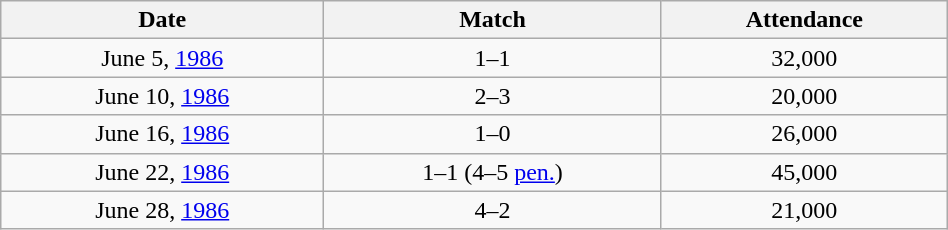<table class="wikitable" style="text-align:center; width:50%;">
<tr>
<th scope=col>Date</th>
<th scope=col>Match</th>
<th scope=col>Attendance</th>
</tr>
<tr>
<td>June 5, <a href='#'>1986</a></td>
<td> 1–1 </td>
<td>32,000</td>
</tr>
<tr>
<td>June 10, <a href='#'>1986</a></td>
<td> 2–3 </td>
<td>20,000</td>
</tr>
<tr>
<td>June 16, <a href='#'>1986</a></td>
<td> 1–0 </td>
<td>26,000</td>
</tr>
<tr>
<td>June 22, <a href='#'>1986</a></td>
<td> 1–1 (4–5 <a href='#'>pen.</a>) </td>
<td>45,000</td>
</tr>
<tr>
<td>June 28, <a href='#'>1986</a></td>
<td> 4–2 </td>
<td>21,000</td>
</tr>
</table>
